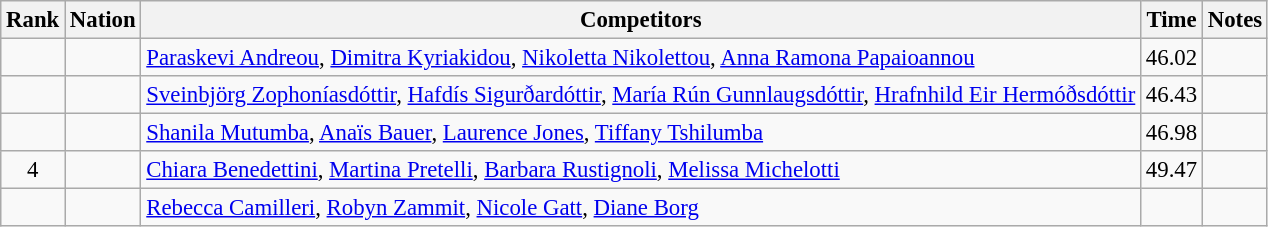<table class="wikitable sortable" style="text-align:center; font-size:95%">
<tr>
<th>Rank</th>
<th>Nation</th>
<th>Competitors</th>
<th>Time</th>
<th>Notes</th>
</tr>
<tr>
<td></td>
<td align=left></td>
<td align=left><a href='#'>Paraskevi Andreou</a>, <a href='#'>Dimitra Kyriakidou</a>, <a href='#'>Nikoletta Nikolettou</a>, <a href='#'>Anna Ramona Papaioannou</a></td>
<td>46.02</td>
<td></td>
</tr>
<tr>
<td></td>
<td align=left></td>
<td align=left><a href='#'>Sveinbjörg Zophoníasdóttir</a>, <a href='#'>Hafdís Sigurðardóttir</a>, <a href='#'>María Rún Gunnlaugsdóttir</a>, <a href='#'>Hrafnhild Eir Hermóðsdóttir</a></td>
<td>46.43</td>
<td></td>
</tr>
<tr>
<td></td>
<td align=left></td>
<td align=left><a href='#'>Shanila Mutumba</a>, <a href='#'>Anaïs Bauer</a>, <a href='#'>Laurence Jones</a>, <a href='#'>Tiffany Tshilumba</a></td>
<td>46.98</td>
<td></td>
</tr>
<tr>
<td>4</td>
<td align=left></td>
<td align=left><a href='#'>Chiara Benedettini</a>, <a href='#'>Martina Pretelli</a>, <a href='#'>Barbara Rustignoli</a>, <a href='#'>Melissa Michelotti</a></td>
<td>49.47</td>
<td></td>
</tr>
<tr>
<td></td>
<td align=left></td>
<td align=left><a href='#'>Rebecca Camilleri</a>, <a href='#'>Robyn Zammit</a>, <a href='#'>Nicole Gatt</a>, <a href='#'>Diane Borg</a></td>
<td></td>
<td></td>
</tr>
</table>
